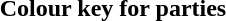<table class="toccolours" style="width:75em">
<tr>
<th>Colour key for parties</th>
</tr>
<tr>
<td><br>




</td>
</tr>
</table>
